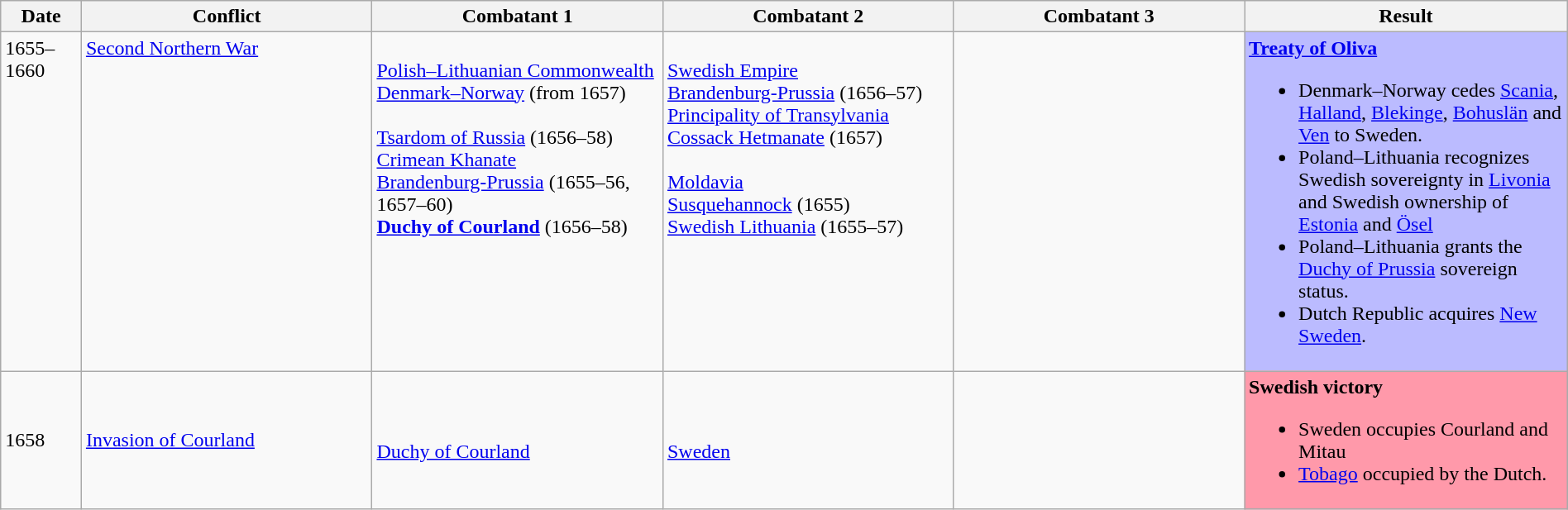<table class="wikitable" width="100%">
<tr>
<th width= "5%">Date</th>
<th width= "18%">Conflict</th>
<th width= "18%">Combatant 1</th>
<th width= "18%">Combatant 2</th>
<th width= "18%">Combatant 3</th>
<th width= "20%">Result</th>
</tr>
<tr style="vertical-align:top">
<td>1655–1660</td>
<td><a href='#'>Second Northern War</a></td>
<td><br> <a href='#'>Polish–Lithuanian Commonwealth</a><br> <a href='#'>Denmark–Norway</a> (from 1657)<br><br> <a href='#'>Tsardom of Russia</a> (1656–58)<br> <a href='#'>Crimean Khanate</a><br> <a href='#'>Brandenburg-Prussia</a> (1655–56, 1657–60)<br> <strong><a href='#'>Duchy of Courland</a></strong> (1656–58)<br></td>
<td><br> <a href='#'>Swedish Empire</a><br> <a href='#'>Brandenburg-Prussia</a> (1656–57)<br> <a href='#'>Principality of Transylvania</a><br> <a href='#'>Cossack Hetmanate</a> (1657) <br>  <br>  <a href='#'>Moldavia</a>  <br> <a href='#'>Susquehannock</a> (1655) <br> <a href='#'>Swedish Lithuania</a> (1655–57)</td>
<td></td>
<td Style="background:#BBF"><strong><a href='#'>Treaty of Oliva</a></strong><br><ul><li>Denmark–Norway cedes <a href='#'>Scania</a>, <a href='#'>Halland</a>, <a href='#'>Blekinge</a>, <a href='#'>Bohuslän</a> and <a href='#'>Ven</a> to Sweden.</li><li>Poland–Lithuania recognizes Swedish sovereignty in <a href='#'>Livonia</a> and Swedish ownership of <a href='#'>Estonia</a> and <a href='#'>Ösel</a></li><li>Poland–Lithuania grants the <a href='#'>Duchy of Prussia</a> sovereign status.</li><li>Dutch Republic acquires <a href='#'>New Sweden</a>.</li></ul></td>
</tr>
<tr>
<td>1658</td>
<td><a href='#'>Invasion of Courland</a></td>
<td><br> <a href='#'>Duchy of Courland</a></td>
<td><br> <a href='#'>Sweden</a></td>
<td></td>
<td style=background:#f9a><strong>Swedish victory</strong><br><ul><li>Sweden occupies Courland and Mitau</li><li><a href='#'>Tobago</a> occupied by the Dutch.</li></ul></td>
</tr>
</table>
